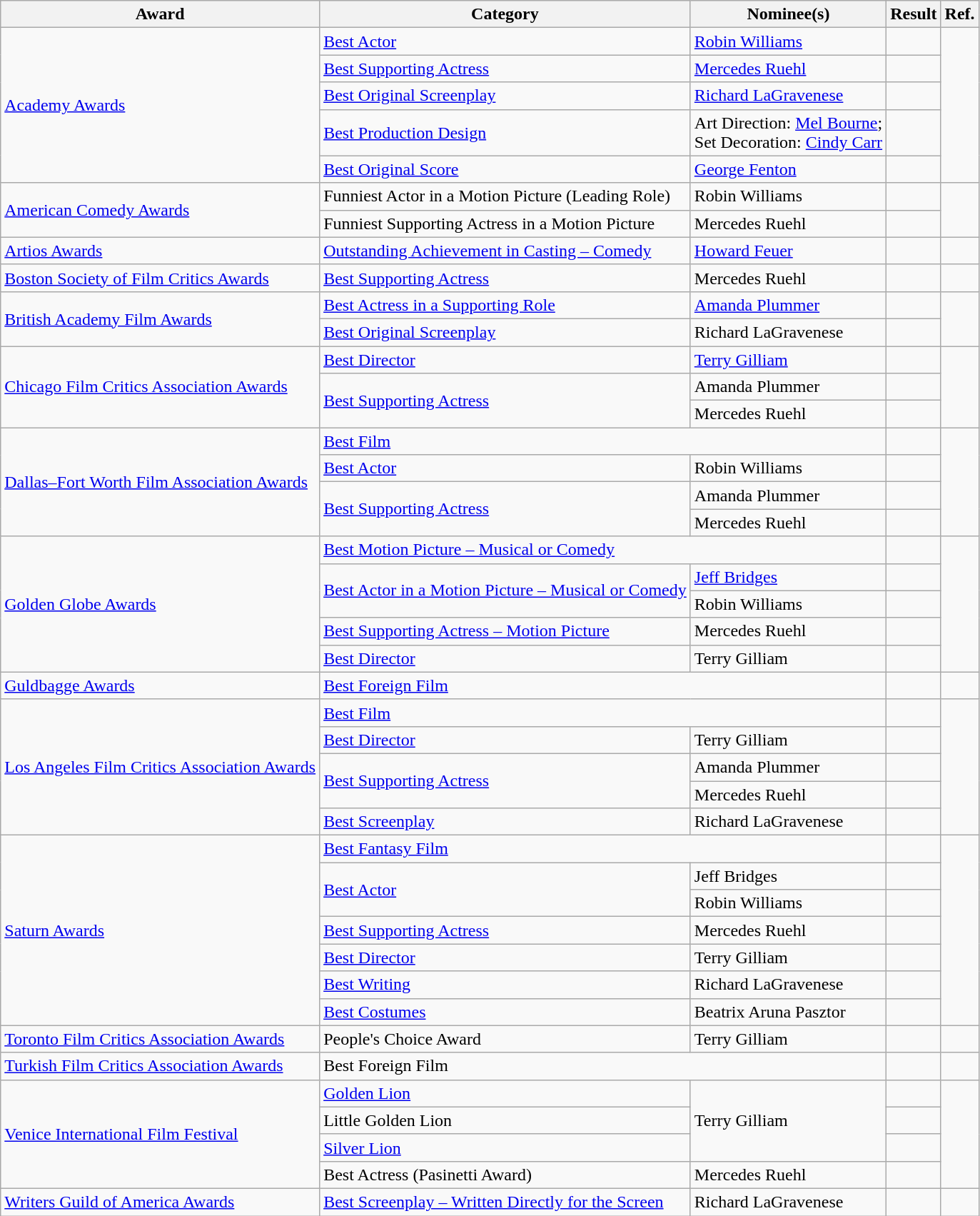<table class="wikitable plainrowheaders">
<tr>
<th>Award</th>
<th>Category</th>
<th>Nominee(s)</th>
<th>Result</th>
<th>Ref.</th>
</tr>
<tr>
<td rowspan="5"><a href='#'>Academy Awards</a></td>
<td><a href='#'>Best Actor</a></td>
<td><a href='#'>Robin Williams</a></td>
<td></td>
<td rowspan="5" align="center"></td>
</tr>
<tr>
<td><a href='#'>Best Supporting Actress</a></td>
<td><a href='#'>Mercedes Ruehl</a></td>
<td></td>
</tr>
<tr>
<td><a href='#'>Best Original Screenplay</a></td>
<td><a href='#'>Richard LaGravenese</a></td>
<td></td>
</tr>
<tr>
<td><a href='#'>Best Production Design</a></td>
<td>Art Direction: <a href='#'>Mel Bourne</a>; <br> Set Decoration: <a href='#'>Cindy Carr</a></td>
<td></td>
</tr>
<tr>
<td><a href='#'>Best Original Score</a></td>
<td><a href='#'>George Fenton</a></td>
<td></td>
</tr>
<tr>
<td rowspan="2"><a href='#'>American Comedy Awards</a></td>
<td>Funniest Actor in a Motion Picture (Leading Role)</td>
<td>Robin Williams</td>
<td></td>
<td rowspan="2" align="center"></td>
</tr>
<tr>
<td>Funniest Supporting Actress in a Motion Picture</td>
<td>Mercedes Ruehl</td>
<td></td>
</tr>
<tr>
<td><a href='#'>Artios Awards</a></td>
<td><a href='#'>Outstanding Achievement in Casting – Comedy</a></td>
<td><a href='#'>Howard Feuer</a></td>
<td></td>
<td align="center"></td>
</tr>
<tr>
<td><a href='#'>Boston Society of Film Critics Awards</a></td>
<td><a href='#'>Best Supporting Actress</a></td>
<td>Mercedes Ruehl</td>
<td></td>
<td align="center"></td>
</tr>
<tr>
<td rowspan="2"><a href='#'>British Academy Film Awards</a></td>
<td><a href='#'>Best Actress in a Supporting Role</a></td>
<td><a href='#'>Amanda Plummer</a></td>
<td></td>
<td rowspan="2" align="center"></td>
</tr>
<tr>
<td><a href='#'>Best Original Screenplay</a></td>
<td>Richard LaGravenese</td>
<td></td>
</tr>
<tr>
<td rowspan="3"><a href='#'>Chicago Film Critics Association Awards</a></td>
<td><a href='#'>Best Director</a></td>
<td><a href='#'>Terry Gilliam</a></td>
<td></td>
<td rowspan="3" align="center"></td>
</tr>
<tr>
<td rowspan="2"><a href='#'>Best Supporting Actress</a></td>
<td>Amanda Plummer</td>
<td></td>
</tr>
<tr>
<td>Mercedes Ruehl</td>
<td></td>
</tr>
<tr>
<td rowspan="4"><a href='#'>Dallas–Fort Worth Film Association Awards</a></td>
<td colspan="2"><a href='#'>Best Film</a></td>
<td></td>
<td rowspan="4" align="center"></td>
</tr>
<tr>
<td><a href='#'>Best Actor</a></td>
<td>Robin Williams</td>
<td></td>
</tr>
<tr>
<td rowspan="2"><a href='#'>Best Supporting Actress</a></td>
<td>Amanda Plummer</td>
<td></td>
</tr>
<tr>
<td>Mercedes Ruehl</td>
<td></td>
</tr>
<tr>
<td rowspan="5"><a href='#'>Golden Globe Awards</a></td>
<td colspan="2"><a href='#'>Best Motion Picture – Musical or Comedy</a></td>
<td></td>
<td rowspan="5" align="center"></td>
</tr>
<tr>
<td rowspan="2"><a href='#'>Best Actor in a Motion Picture – Musical or Comedy</a></td>
<td><a href='#'>Jeff Bridges</a></td>
<td></td>
</tr>
<tr>
<td>Robin Williams</td>
<td></td>
</tr>
<tr>
<td><a href='#'>Best Supporting Actress – Motion Picture</a></td>
<td>Mercedes Ruehl</td>
<td></td>
</tr>
<tr>
<td><a href='#'>Best Director</a></td>
<td>Terry Gilliam</td>
<td></td>
</tr>
<tr>
<td><a href='#'>Guldbagge Awards</a></td>
<td colspan="2"><a href='#'>Best Foreign Film</a></td>
<td></td>
<td align="center"></td>
</tr>
<tr>
<td rowspan="5"><a href='#'>Los Angeles Film Critics Association Awards</a></td>
<td colspan="2"><a href='#'>Best Film</a></td>
<td></td>
<td rowspan="5" align="center"></td>
</tr>
<tr>
<td><a href='#'>Best Director</a></td>
<td>Terry Gilliam</td>
<td></td>
</tr>
<tr>
<td rowspan="2"><a href='#'>Best Supporting Actress</a></td>
<td>Amanda Plummer</td>
<td></td>
</tr>
<tr>
<td>Mercedes Ruehl</td>
<td></td>
</tr>
<tr>
<td><a href='#'>Best Screenplay</a></td>
<td>Richard LaGravenese</td>
<td></td>
</tr>
<tr>
<td rowspan="7"><a href='#'>Saturn Awards</a></td>
<td colspan="2"><a href='#'>Best Fantasy Film</a></td>
<td></td>
<td rowspan="7" align="center"></td>
</tr>
<tr>
<td rowspan="2"><a href='#'>Best Actor</a></td>
<td>Jeff Bridges</td>
<td></td>
</tr>
<tr>
<td>Robin Williams</td>
<td></td>
</tr>
<tr>
<td><a href='#'>Best Supporting Actress</a></td>
<td>Mercedes Ruehl</td>
<td></td>
</tr>
<tr>
<td><a href='#'>Best Director</a></td>
<td>Terry Gilliam</td>
<td></td>
</tr>
<tr>
<td><a href='#'>Best Writing</a></td>
<td>Richard LaGravenese</td>
<td></td>
</tr>
<tr>
<td><a href='#'>Best Costumes</a></td>
<td>Beatrix Aruna Pasztor</td>
<td></td>
</tr>
<tr>
<td><a href='#'>Toronto Film Critics Association Awards</a></td>
<td>People's Choice Award</td>
<td>Terry Gilliam</td>
<td></td>
<td align="center"></td>
</tr>
<tr>
<td><a href='#'>Turkish Film Critics Association Awards</a></td>
<td colspan="2">Best Foreign Film</td>
<td></td>
</tr>
<tr>
<td rowspan="4"><a href='#'>Venice International Film Festival</a></td>
<td><a href='#'>Golden Lion</a></td>
<td rowspan="3">Terry Gilliam</td>
<td></td>
<td rowspan="4" align="center"></td>
</tr>
<tr>
<td>Little Golden Lion</td>
<td></td>
</tr>
<tr>
<td><a href='#'>Silver Lion</a></td>
<td></td>
</tr>
<tr>
<td>Best Actress (Pasinetti Award)</td>
<td>Mercedes Ruehl</td>
<td></td>
</tr>
<tr>
<td><a href='#'>Writers Guild of America Awards</a></td>
<td><a href='#'>Best Screenplay – Written Directly for the Screen</a></td>
<td>Richard LaGravenese</td>
<td></td>
<td align="center"></td>
</tr>
</table>
